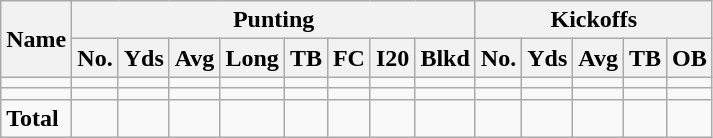<table class="wikitable" style="white-space:nowrap;">
<tr>
<th rowspan="2">Name</th>
<th colspan="8">Punting</th>
<th colspan="5">Kickoffs</th>
</tr>
<tr>
<th>No.</th>
<th>Yds</th>
<th>Avg</th>
<th>Long</th>
<th>TB</th>
<th>FC</th>
<th>I20</th>
<th>Blkd</th>
<th>No.</th>
<th>Yds</th>
<th>Avg</th>
<th>TB</th>
<th>OB</th>
</tr>
<tr>
<td></td>
<td></td>
<td></td>
<td></td>
<td></td>
<td></td>
<td></td>
<td></td>
<td></td>
<td></td>
<td></td>
<td></td>
<td></td>
<td></td>
</tr>
<tr>
<td></td>
<td></td>
<td></td>
<td></td>
<td></td>
<td></td>
<td></td>
<td></td>
<td></td>
<td></td>
<td></td>
<td></td>
<td></td>
<td></td>
</tr>
<tr>
<td><strong>Total</strong></td>
<td></td>
<td></td>
<td></td>
<td></td>
<td></td>
<td></td>
<td></td>
<td></td>
<td></td>
<td></td>
<td></td>
<td></td>
<td></td>
</tr>
</table>
